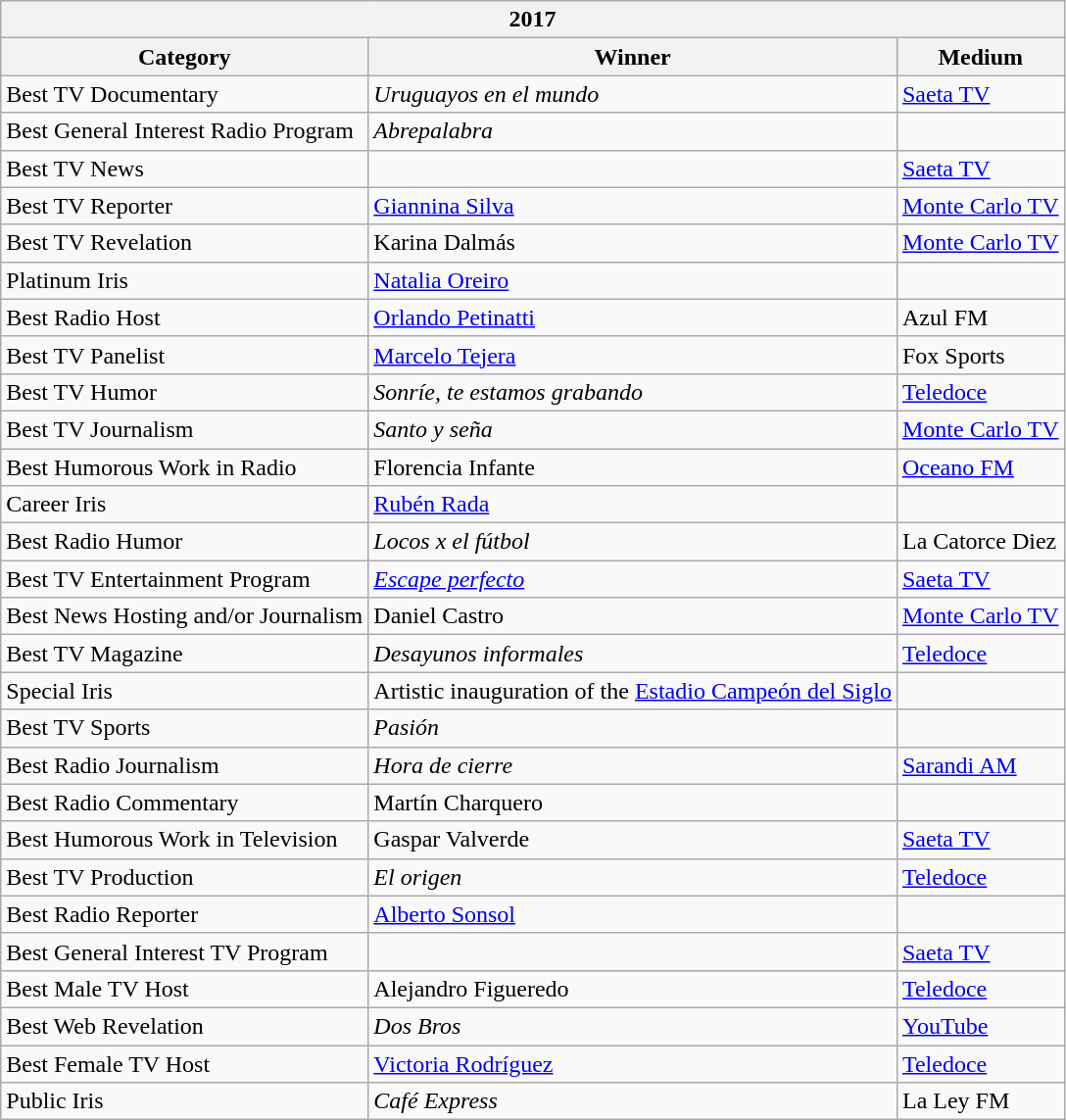<table class="wikitable">
<tr>
<th colspan="3">2017</th>
</tr>
<tr>
<th>Category</th>
<th>Winner</th>
<th>Medium</th>
</tr>
<tr>
<td>Best TV Documentary</td>
<td><em>Uruguayos en el mundo</em></td>
<td><a href='#'>Saeta TV</a></td>
</tr>
<tr>
<td>Best General Interest Radio Program</td>
<td><em>Abrepalabra</em></td>
<td></td>
</tr>
<tr>
<td>Best TV News</td>
<td><em></em></td>
<td><a href='#'>Saeta TV</a></td>
</tr>
<tr>
<td>Best TV Reporter</td>
<td><a href='#'>Giannina Silva</a></td>
<td><a href='#'>Monte Carlo TV</a></td>
</tr>
<tr>
<td>Best TV Revelation</td>
<td>Karina Dalmás</td>
<td><a href='#'>Monte Carlo TV</a></td>
</tr>
<tr>
<td>Platinum Iris</td>
<td><a href='#'>Natalia Oreiro</a></td>
<td></td>
</tr>
<tr>
<td>Best Radio Host</td>
<td><a href='#'>Orlando Petinatti</a></td>
<td>Azul FM</td>
</tr>
<tr>
<td>Best TV Panelist</td>
<td><a href='#'>Marcelo Tejera</a></td>
<td>Fox Sports</td>
</tr>
<tr>
<td>Best TV Humor</td>
<td><em>Sonríe, te estamos grabando</em></td>
<td><a href='#'>Teledoce</a></td>
</tr>
<tr>
<td>Best TV Journalism</td>
<td><em>Santo y seña</em></td>
<td><a href='#'>Monte Carlo TV</a></td>
</tr>
<tr>
<td>Best Humorous Work in Radio</td>
<td>Florencia Infante</td>
<td><a href='#'>Oceano FM</a></td>
</tr>
<tr>
<td>Career Iris</td>
<td><a href='#'>Rubén Rada</a></td>
<td></td>
</tr>
<tr>
<td>Best Radio Humor</td>
<td><em>Locos x el fútbol</em></td>
<td>La Catorce Diez</td>
</tr>
<tr>
<td>Best TV Entertainment Program</td>
<td><em><a href='#'>Escape perfecto</a></em></td>
<td><a href='#'>Saeta TV</a></td>
</tr>
<tr>
<td>Best News Hosting and/or Journalism</td>
<td>Daniel Castro</td>
<td><a href='#'>Monte Carlo TV</a></td>
</tr>
<tr>
<td>Best TV Magazine</td>
<td><em>Desayunos informales</em></td>
<td><a href='#'>Teledoce</a></td>
</tr>
<tr>
<td>Special Iris</td>
<td>Artistic inauguration of the <a href='#'>Estadio Campeón del Siglo</a></td>
<td></td>
</tr>
<tr>
<td>Best TV Sports</td>
<td><em>Pasión</em></td>
<td></td>
</tr>
<tr>
<td>Best Radio Journalism</td>
<td><em>Hora de cierre</em></td>
<td><a href='#'>Sarandi AM</a></td>
</tr>
<tr>
<td>Best Radio Commentary</td>
<td>Martín Charquero</td>
<td></td>
</tr>
<tr>
<td>Best Humorous Work in Television</td>
<td>Gaspar Valverde</td>
<td><a href='#'>Saeta TV</a></td>
</tr>
<tr>
<td>Best TV Production</td>
<td><em>El origen</em></td>
<td><a href='#'>Teledoce</a></td>
</tr>
<tr>
<td>Best Radio Reporter</td>
<td><a href='#'>Alberto Sonsol</a></td>
<td></td>
</tr>
<tr>
<td>Best General Interest TV Program</td>
<td><em></em></td>
<td><a href='#'>Saeta TV</a></td>
</tr>
<tr>
<td>Best Male TV Host</td>
<td>Alejandro Figueredo</td>
<td><a href='#'>Teledoce</a></td>
</tr>
<tr>
<td>Best Web Revelation</td>
<td><em>Dos Bros</em></td>
<td><a href='#'>YouTube</a></td>
</tr>
<tr>
<td>Best Female TV Host</td>
<td><a href='#'>Victoria Rodríguez</a></td>
<td><a href='#'>Teledoce</a></td>
</tr>
<tr>
<td>Public Iris</td>
<td><em>Café Express</em></td>
<td>La Ley FM</td>
</tr>
</table>
